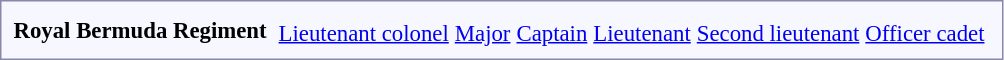<table style="border:1px solid #8888aa; background-color:#f7f8ff; padding:5px; font-size:95%; margin: 0px 12px 12px 0px;">
<tr style="text-align:center;">
<td rowspan=2><strong> Royal Bermuda Regiment</strong></td>
<td colspan=14 rowspan=2></td>
<td colspan=2></td>
<td colspan=2></td>
<td colspan=2></td>
<td colspan=3></td>
<td colspan=3></td>
<td colspan=6></td>
<td colspan=6 rowspan=2></td>
</tr>
<tr style="text-align:center;">
<td colspan=2><a href='#'>Lieutenant colonel</a></td>
<td colspan=2><a href='#'>Major</a></td>
<td colspan=2><a href='#'>Captain</a></td>
<td colspan=3><a href='#'>Lieutenant</a></td>
<td colspan=3><a href='#'>Second lieutenant</a></td>
<td colspan=6><a href='#'>Officer cadet</a></td>
</tr>
</table>
